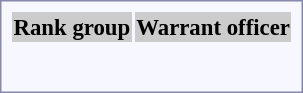<table style="border:1px solid #8888aa; background-color:#f7f8ff; padding:5px; font-size:95%; margin: 0px 12px 12px 0px;">
<tr style="background-color:#CCCCCC; text-align:center;">
<th>Rank group</th>
<th>Warrant officer</th>
</tr>
<tr style="text-align:center;">
<td rowspan=2><strong></strong></td>
<td></td>
</tr>
<tr style="text-align:center;">
<td><br></td>
</tr>
</table>
